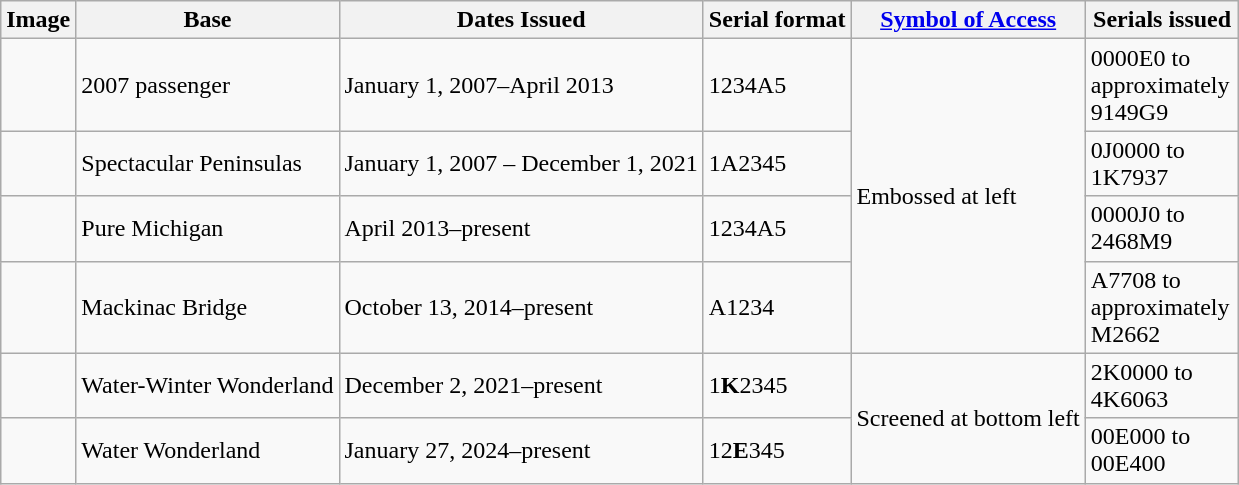<table class="wikitable">
<tr>
<th>Image</th>
<th>Base</th>
<th>Dates Issued</th>
<th>Serial format</th>
<th><a href='#'>Symbol of Access</a></th>
<th style="width:95px;">Serials issued</th>
</tr>
<tr>
<td></td>
<td>2007 passenger</td>
<td>January 1, 2007–April 2013</td>
<td>1234A5</td>
<td rowspan="4">Embossed at left</td>
<td>0000E0 to approximately 9149G9</td>
</tr>
<tr>
<td></td>
<td>Spectacular Peninsulas</td>
<td>January 1, 2007 – December 1, 2021</td>
<td>1A2345</td>
<td>0J0000 to 1K7937</td>
</tr>
<tr>
<td></td>
<td>Pure Michigan</td>
<td>April 2013–present</td>
<td>1234A5</td>
<td>0000J0 to 2468M9 </td>
</tr>
<tr>
<td></td>
<td>Mackinac Bridge</td>
<td>October 13, 2014–present</td>
<td>A1234</td>
<td>A7708 to approximately M2662 </td>
</tr>
<tr>
<td></td>
<td>Water-Winter Wonderland</td>
<td>December 2, 2021–present</td>
<td>1<strong>K</strong>2345</td>
<td rowspan="2">Screened at bottom left</td>
<td>2K0000 to 4K6063 </td>
</tr>
<tr>
<td></td>
<td>Water Wonderland</td>
<td>January 27, 2024–present</td>
<td>12<strong>E</strong>345</td>
<td>00E000 to 00E400 </td>
</tr>
</table>
